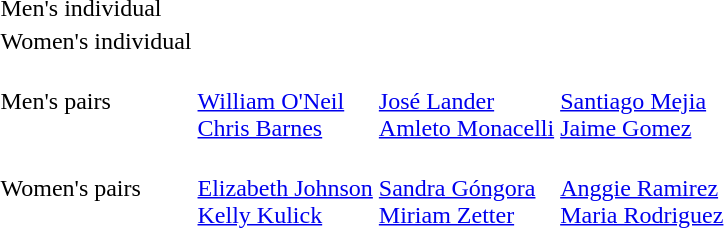<table>
<tr>
<td rowspan=2>Men's individual<br></td>
<td rowspan=2></td>
<td rowspan=2></td>
<td></td>
</tr>
<tr>
<td></td>
</tr>
<tr>
<td rowspan=2>Women's individual<br></td>
<td rowspan=2></td>
<td rowspan=2></td>
<td></td>
</tr>
<tr>
<td></td>
</tr>
<tr>
<td>Men's pairs<br></td>
<td><br><a href='#'>William O'Neil</a><br><a href='#'>Chris Barnes</a></td>
<td><br><a href='#'>José Lander</a><br><a href='#'>Amleto Monacelli</a></td>
<td><br><a href='#'>Santiago Mejia</a><br><a href='#'>Jaime Gomez</a></td>
</tr>
<tr>
<td>Women's pairs<br></td>
<td><br><a href='#'>Elizabeth Johnson</a><br><a href='#'>Kelly Kulick</a></td>
<td><br><a href='#'>Sandra Góngora</a><br><a href='#'>Miriam Zetter</a></td>
<td><br><a href='#'>Anggie Ramirez</a><br><a href='#'>Maria Rodriguez</a></td>
</tr>
</table>
